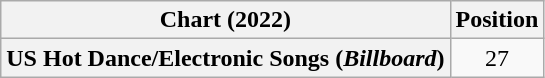<table class="wikitable plainrowheaders" style="text-align:center">
<tr>
<th scope="col">Chart (2022)</th>
<th scope="col">Position</th>
</tr>
<tr>
<th scope="row">US Hot Dance/Electronic Songs (<em>Billboard</em>)</th>
<td>27</td>
</tr>
</table>
